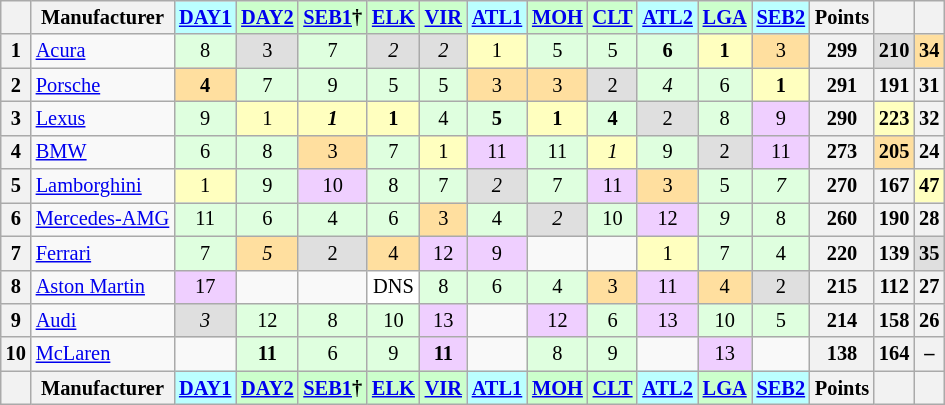<table class="wikitable" style="font-size:85%; text-align:center">
<tr style="background:#f9f9f9; vertical-align:top;">
<th valign=middle></th>
<th valign=middle>Manufacturer</th>
<th style="background:#bbffff;"><a href='#'>DAY1</a></th>
<th style="background:#ccffcc;"><a href='#'>DAY2</a></th>
<th style="background:#ccffcc;"><a href='#'>SEB1</a>†</th>
<th style="background:#ccffcc;"><a href='#'>ELK</a></th>
<th style="background:#ccffcc;"><a href='#'>VIR</a></th>
<th style="background:#bbffff;"><a href='#'>ATL1</a></th>
<th style="background:#ccffcc;"><a href='#'>MOH</a></th>
<th style="background:#ccffcc;"><a href='#'>CLT</a></th>
<th style="background:#bbffff;"><a href='#'>ATL2</a></th>
<th style="background:#ccffcc;"><a href='#'>LGA</a></th>
<th style="background:#bbffff;"><a href='#'>SEB2</a></th>
<th valign=middle>Points</th>
<th valign=middle></th>
<th valign=middle></th>
</tr>
<tr>
<th>1</th>
<td align=left> <a href='#'>Acura</a></td>
<td style="background:#dfffdf;">8</td>
<td style="background:#dfdfdf;">3</td>
<td style="background:#dfffdf;">7</td>
<td style="background:#dfdfdf;"><em>2</em></td>
<td style="background:#dfdfdf;"><em>2</em></td>
<td style="background:#ffffbf;">1</td>
<td style="background:#dfffdf;">5</td>
<td style="background:#dfffdf;">5</td>
<td style="background:#dfffdf;"><strong>6</strong></td>
<td style="background:#ffffbf;"><strong>1</strong></td>
<td style="background:#ffdf9f;">3</td>
<th>299</th>
<th style="background:#dfdfdf;">210</th>
<th style="background:#ffdf9f;">34</th>
</tr>
<tr>
<th>2</th>
<td align=left> <a href='#'>Porsche</a></td>
<td style="background:#ffdf9f;"><strong>4</strong></td>
<td style="background:#dfffdf;">7</td>
<td style="background:#dfffdf;">9</td>
<td style="background:#dfffdf;">5</td>
<td style="background:#dfffdf;">5</td>
<td style="background:#ffdf9f;">3</td>
<td style="background:#ffdf9f;">3</td>
<td style="background:#dfdfdf;">2</td>
<td style="background:#dfffdf;"><em>4</em></td>
<td style="background:#dfffdf;">6</td>
<td style="background:#ffffbf;"><strong>1</strong></td>
<th>291</th>
<th>191</th>
<th>31</th>
</tr>
<tr>
<th>3</th>
<td align=left> <a href='#'>Lexus</a></td>
<td style="background:#dfffdf;">9</td>
<td style="background:#ffffbf;">1</td>
<td style="background:#ffffbf;"><strong><em>1</em></strong></td>
<td style="background:#ffffbf;"><strong>1</strong></td>
<td style="background:#dfffdf;">4</td>
<td style="background:#dfffdf;"><strong>5</strong></td>
<td style="background:#ffffbf;"><strong>1</strong></td>
<td style="background:#dfffdf;"><strong>4</strong></td>
<td style="background:#dfdfdf;">2</td>
<td style="background:#dfffdf;">8</td>
<td style="background:#efcfff;">9</td>
<th>290</th>
<th style="background:#ffffbf;">223</th>
<th>32</th>
</tr>
<tr>
<th>4</th>
<td align=left> <a href='#'>BMW</a></td>
<td style="background:#dfffdf;">6</td>
<td style="background:#dfffdf;">8</td>
<td style="background:#ffdf9f;">3</td>
<td style="background:#dfffdf;">7</td>
<td style="background:#ffffbf;">1</td>
<td style="background:#efcfff;">11</td>
<td style="background:#dfffdf;">11</td>
<td style="background:#ffffbf;"><em>1</em></td>
<td style="background:#dfffdf;">9</td>
<td style="background:#dfdfdf;">2</td>
<td style="background:#efcfff;">11</td>
<th>273</th>
<th style="background:#ffdf9f;">205</th>
<th>24</th>
</tr>
<tr>
<th>5</th>
<td align=left> <a href='#'>Lamborghini</a></td>
<td style="background:#ffffbf;">1</td>
<td style="background:#dfffdf;">9</td>
<td style="background:#efcfff;">10</td>
<td style="background:#dfffdf;">8</td>
<td style="background:#dfffdf;">7</td>
<td style="background:#dfdfdf;"><em>2</em></td>
<td style="background:#dfffdf;">7</td>
<td style="background:#efcfff;">11</td>
<td style="background:#ffdf9f;">3</td>
<td style="background:#dfffdf;">5</td>
<td style="background:#dfffdf;"><em>7</em></td>
<th>270</th>
<th>167</th>
<th style="background:#ffffbf;">47</th>
</tr>
<tr>
<th>6</th>
<td align=left> <a href='#'>Mercedes-AMG</a></td>
<td style="background:#dfffdf;">11</td>
<td style="background:#dfffdf;">6</td>
<td style="background:#dfffdf;">4</td>
<td style="background:#dfffdf;">6</td>
<td style="background:#ffdf9f;">3</td>
<td style="background:#dfffdf;">4</td>
<td style="background:#dfdfdf;"><em>2</em></td>
<td style="background:#dfffdf;">10</td>
<td style="background:#efcfff;">12</td>
<td style="background:#dfffdf;"><em>9</em></td>
<td style="background:#dfffdf;">8</td>
<th>260</th>
<th>190</th>
<th>28</th>
</tr>
<tr>
<th>7</th>
<td align=left> <a href='#'>Ferrari</a></td>
<td style="background:#dfffdf;">7</td>
<td style="background:#ffdf9f;"><em>5</em></td>
<td style="background:#dfdfdf;">2</td>
<td style="background:#ffdf9f;">4</td>
<td style="background:#efcfff;">12</td>
<td style="background:#efcfff;">9</td>
<td></td>
<td></td>
<td style="background:#ffffbf;">1</td>
<td style="background:#dfffdf;">7</td>
<td style="background:#dfffdf;">4</td>
<th>220</th>
<th>139</th>
<th style="background:#dfdfdf;">35</th>
</tr>
<tr>
<th>8</th>
<td align=left> <a href='#'>Aston Martin</a></td>
<td style="background:#efcfff;">17</td>
<td></td>
<td></td>
<td style="background:#ffffff;">DNS</td>
<td style="background:#dfffdf;">8</td>
<td style="background:#dfffdf;">6</td>
<td style="background:#dfffdf;">4</td>
<td style="background:#ffdf9f;">3</td>
<td style="background:#efcfff;">11</td>
<td style="background:#ffdf9f;">4</td>
<td style="background:#dfdfdf;">2</td>
<th>215</th>
<th>112</th>
<th>27</th>
</tr>
<tr>
<th>9</th>
<td align=left> <a href='#'>Audi</a></td>
<td style="background:#dfdfdf;"><em>3</em></td>
<td style="background:#dfffdf;">12</td>
<td style="background:#dfffdf;">8</td>
<td style="background:#dfffdf;">10</td>
<td style="background:#efcfff;">13</td>
<td></td>
<td style="background:#efcfff;">12</td>
<td style="background:#dfffdf;">6</td>
<td style="background:#efcfff;">13</td>
<td style="background:#dfffdf;">10</td>
<td style="background:#dfffdf;">5</td>
<th>214</th>
<th>158</th>
<th>26</th>
</tr>
<tr>
<th>10</th>
<td align=left> <a href='#'>McLaren</a></td>
<td></td>
<td style="background:#dfffdf;"><strong>11</strong></td>
<td style="background:#dfffdf;">6</td>
<td style="background:#dfffdf;">9</td>
<td style="background:#efcfff;"><strong>11</strong></td>
<td></td>
<td style="background:#dfffdf;">8</td>
<td style="background:#dfffdf;">9</td>
<td></td>
<td style="background:#efcfff;">13</td>
<td></td>
<th>138</th>
<th>164</th>
<th>–</th>
</tr>
<tr valign="top">
<th valign=middle></th>
<th valign=middle>Manufacturer</th>
<th style="background:#bbffff;"><a href='#'>DAY1</a></th>
<th style="background:#ccffcc;"><a href='#'>DAY2</a></th>
<th style="background:#ccffcc;"><a href='#'>SEB1</a>†</th>
<th style="background:#ccffcc;"><a href='#'>ELK</a></th>
<th style="background:#ccffcc;"><a href='#'>VIR</a></th>
<th style="background:#bbffff;"><a href='#'>ATL1</a></th>
<th style="background:#ccffcc;"><a href='#'>MOH</a></th>
<th style="background:#ccffcc;"><a href='#'>CLT</a></th>
<th style="background:#bbffff;"><a href='#'>ATL2</a></th>
<th style="background:#ccffcc;"><a href='#'>LGA</a></th>
<th style="background:#bbffff;"><a href='#'>SEB2</a></th>
<th valign=middle>Points</th>
<th valign=middle></th>
<th valign=middle></th>
</tr>
</table>
